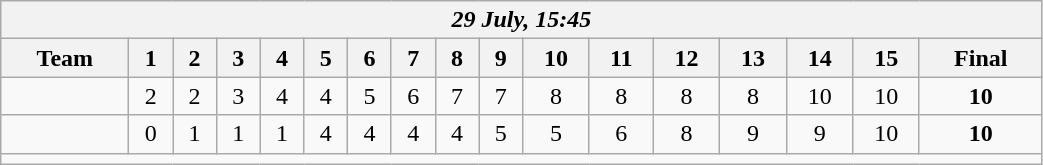<table class=wikitable style="text-align:center; width: 55%">
<tr>
<th colspan=17><em>29 July, 15:45</em></th>
</tr>
<tr>
<th>Team</th>
<th>1</th>
<th>2</th>
<th>3</th>
<th>4</th>
<th>5</th>
<th>6</th>
<th>7</th>
<th>8</th>
<th>9</th>
<th>10</th>
<th>11</th>
<th>12</th>
<th>13</th>
<th>14</th>
<th>15</th>
<th>Final</th>
</tr>
<tr>
<td align=left></td>
<td>2</td>
<td>2</td>
<td>3</td>
<td>4</td>
<td>4</td>
<td>5</td>
<td>6</td>
<td>7</td>
<td>7</td>
<td>8</td>
<td>8</td>
<td>8</td>
<td>8</td>
<td>10</td>
<td>10</td>
<td><strong>10</strong></td>
</tr>
<tr>
<td align=left></td>
<td>0</td>
<td>1</td>
<td>1</td>
<td>1</td>
<td>4</td>
<td>4</td>
<td>4</td>
<td>4</td>
<td>5</td>
<td>5</td>
<td>6</td>
<td>8</td>
<td>9</td>
<td>9</td>
<td>10</td>
<td><strong>10</strong></td>
</tr>
<tr>
<td colspan=17></td>
</tr>
</table>
